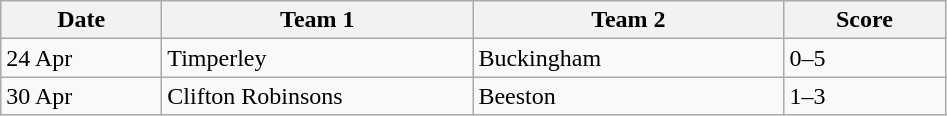<table class="wikitable" style="font-size: 100%">
<tr>
<th width=100>Date</th>
<th width=200>Team 1</th>
<th width=200>Team 2</th>
<th width=100>Score</th>
</tr>
<tr>
<td>24 Apr</td>
<td>Timperley</td>
<td>Buckingham</td>
<td>0–5</td>
</tr>
<tr>
<td>30 Apr</td>
<td>Clifton Robinsons</td>
<td>Beeston</td>
<td>1–3</td>
</tr>
</table>
